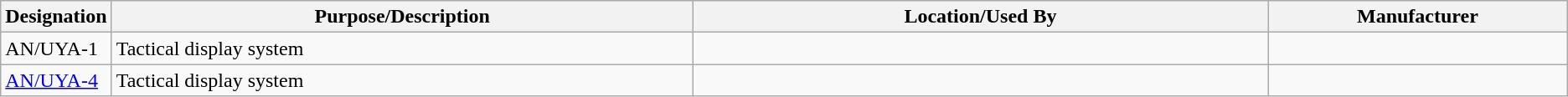<table class="wikitable sortable">
<tr>
<th scope="col">Designation</th>
<th scope="col" style="width: 500px;">Purpose/Description</th>
<th scope="col" style="width: 500px;">Location/Used By</th>
<th scope="col" style="width: 250px;">Manufacturer</th>
</tr>
<tr>
<td>AN/UYA-1</td>
<td>Tactical display system</td>
<td></td>
<td></td>
</tr>
<tr>
<td><a href='#'>AN/UYA-4</a></td>
<td>Tactical display system</td>
<td></td>
<td></td>
</tr>
</table>
